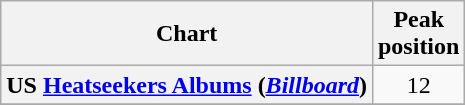<table class="wikitable plainrowheaders sortable" style="text-align:center;" border="1">
<tr>
<th scope="col">Chart</th>
<th scope="col">Peak<br>position</th>
</tr>
<tr>
<th scope="row">US <a href='#'>Heatseekers Albums</a> (<em><a href='#'>Billboard</a></em>)</th>
<td>12</td>
</tr>
<tr>
</tr>
</table>
